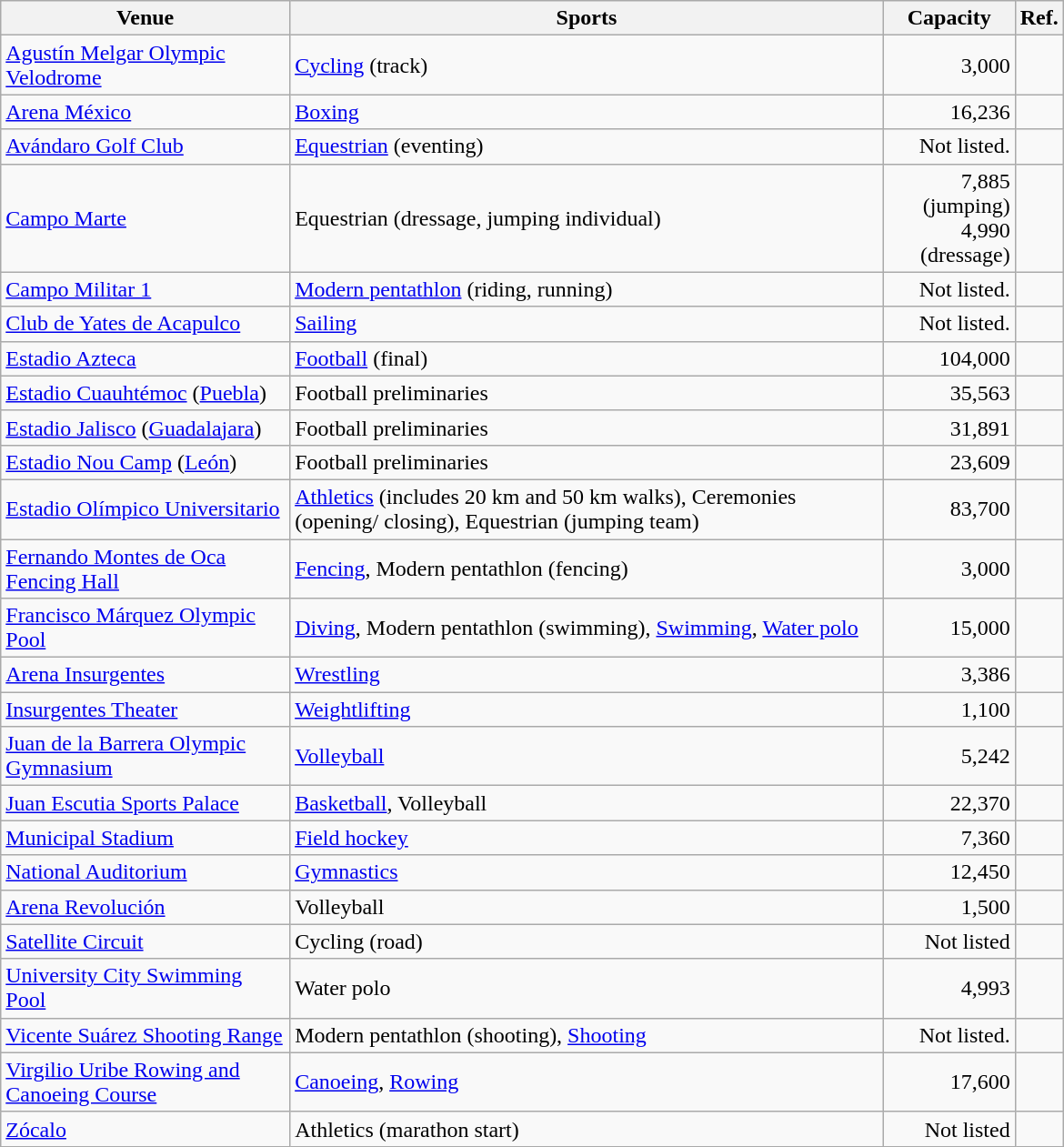<table class="wikitable sortable" width=780px>
<tr>
<th>Venue</th>
<th>Sports</th>
<th>Capacity</th>
<th class="unsortable">Ref.</th>
</tr>
<tr>
<td><a href='#'>Agustín Melgar Olympic Velodrome</a></td>
<td><a href='#'>Cycling</a> (track)</td>
<td align="right">3,000</td>
<td align=center></td>
</tr>
<tr>
<td><a href='#'>Arena México</a></td>
<td><a href='#'>Boxing</a></td>
<td align="right">16,236</td>
<td align=center></td>
</tr>
<tr>
<td><a href='#'>Avándaro Golf Club</a></td>
<td><a href='#'>Equestrian</a> (eventing)</td>
<td align="right">Not listed.</td>
<td align=center></td>
</tr>
<tr>
<td><a href='#'>Campo Marte</a></td>
<td>Equestrian (dressage, jumping individual)</td>
<td align="right">7,885 (jumping)<br>4,990 (dressage)</td>
<td align=center></td>
</tr>
<tr>
<td><a href='#'>Campo Militar 1</a></td>
<td><a href='#'>Modern pentathlon</a> (riding, running)</td>
<td align="right">Not listed.</td>
<td align=center></td>
</tr>
<tr>
<td><a href='#'>Club de Yates de Acapulco</a></td>
<td><a href='#'>Sailing</a></td>
<td align="right">Not listed.</td>
<td align=center></td>
</tr>
<tr>
<td><a href='#'>Estadio Azteca</a></td>
<td><a href='#'>Football</a> (final)</td>
<td align="right">104,000</td>
<td align=center></td>
</tr>
<tr>
<td><a href='#'>Estadio Cuauhtémoc</a> (<a href='#'>Puebla</a>)</td>
<td>Football preliminaries</td>
<td align="right">35,563</td>
<td align=center></td>
</tr>
<tr>
<td><a href='#'>Estadio Jalisco</a> (<a href='#'>Guadalajara</a>)</td>
<td>Football preliminaries</td>
<td align="right">31,891</td>
<td align=center></td>
</tr>
<tr>
<td><a href='#'>Estadio Nou Camp</a> (<a href='#'>León</a>)</td>
<td>Football preliminaries</td>
<td align="right">23,609</td>
<td align=center></td>
</tr>
<tr>
<td><a href='#'>Estadio Olímpico Universitario</a></td>
<td><a href='#'>Athletics</a> (includes 20 km and 50 km walks), Ceremonies (opening/ closing), Equestrian (jumping team)</td>
<td align="right">83,700</td>
<td align=center></td>
</tr>
<tr>
<td><a href='#'>Fernando Montes de Oca Fencing Hall</a></td>
<td><a href='#'>Fencing</a>, Modern pentathlon (fencing)</td>
<td align="right">3,000</td>
<td align=center></td>
</tr>
<tr>
<td><a href='#'>Francisco Márquez Olympic Pool</a></td>
<td><a href='#'>Diving</a>, Modern pentathlon (swimming), <a href='#'>Swimming</a>, <a href='#'>Water polo</a></td>
<td align="right">15,000</td>
<td align=center></td>
</tr>
<tr>
<td><a href='#'>Arena Insurgentes</a></td>
<td><a href='#'>Wrestling</a></td>
<td align="right">3,386</td>
<td align=center></td>
</tr>
<tr>
<td><a href='#'>Insurgentes Theater</a></td>
<td><a href='#'>Weightlifting</a></td>
<td align="right">1,100</td>
<td align=center></td>
</tr>
<tr>
<td><a href='#'>Juan de la Barrera Olympic Gymnasium</a></td>
<td><a href='#'>Volleyball</a></td>
<td align="right">5,242</td>
<td align=center></td>
</tr>
<tr>
<td><a href='#'>Juan Escutia Sports Palace</a></td>
<td><a href='#'>Basketball</a>, Volleyball</td>
<td align="right">22,370</td>
<td align=center></td>
</tr>
<tr>
<td><a href='#'>Municipal Stadium</a></td>
<td><a href='#'>Field hockey</a></td>
<td align="right">7,360</td>
<td align=center></td>
</tr>
<tr>
<td><a href='#'>National Auditorium</a></td>
<td><a href='#'>Gymnastics</a></td>
<td align="right">12,450</td>
<td align=center></td>
</tr>
<tr>
<td><a href='#'> Arena Revolución</a></td>
<td>Volleyball</td>
<td align="right">1,500</td>
<td align=center></td>
</tr>
<tr>
<td><a href='#'>Satellite Circuit</a></td>
<td>Cycling (road)</td>
<td align="right">Not listed</td>
<td align=center></td>
</tr>
<tr>
<td><a href='#'>University City Swimming Pool</a></td>
<td>Water polo</td>
<td align="right">4,993</td>
<td align=center></td>
</tr>
<tr>
<td><a href='#'>Vicente Suárez Shooting Range</a></td>
<td>Modern pentathlon (shooting), <a href='#'>Shooting</a></td>
<td align="right">Not listed.</td>
<td align=center></td>
</tr>
<tr>
<td><a href='#'>Virgilio Uribe Rowing and Canoeing Course</a></td>
<td><a href='#'>Canoeing</a>, <a href='#'>Rowing</a></td>
<td align="right">17,600</td>
<td align=center></td>
</tr>
<tr>
<td><a href='#'>Zócalo</a></td>
<td>Athletics (marathon start)</td>
<td align="right">Not listed</td>
<td align=center></td>
</tr>
</table>
